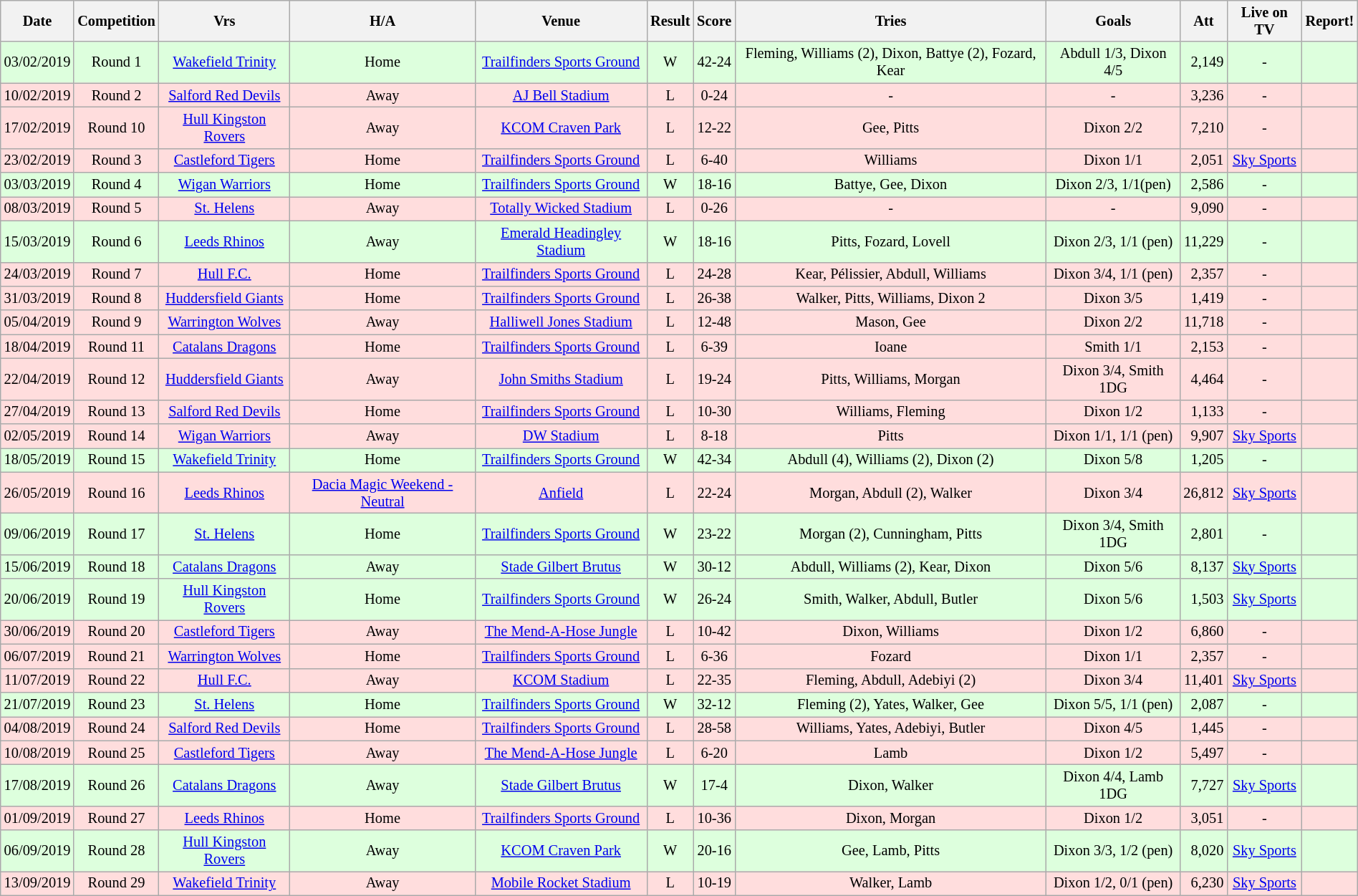<table class="wikitable" style="font-size:85%;" width="100%">
<tr>
<th>Date</th>
<th>Competition</th>
<th>Vrs</th>
<th>H/A</th>
<th>Venue</th>
<th>Result</th>
<th>Score</th>
<th>Tries</th>
<th>Goals</th>
<th>Att</th>
<th>Live on TV</th>
<th>Report!</th>
</tr>
<tr style="background:#ddffdd;" width=20 | >
<td align=center>03/02/2019</td>
<td align=center>Round 1</td>
<td align=center><a href='#'>Wakefield Trinity</a></td>
<td align=center>Home</td>
<td align=center><a href='#'>Trailfinders Sports Ground</a></td>
<td align=center>W</td>
<td align=center>42-24</td>
<td align=center>Fleming, Williams (2), Dixon, Battye (2), Fozard, Kear</td>
<td align=center>Abdull 1/3, Dixon 4/5</td>
<td align=right>2,149</td>
<td align=center>-</td>
<td align=center> </td>
</tr>
<tr style="background:#ffdddd;" width=20 | >
<td align=center>10/02/2019</td>
<td align=center>Round 2</td>
<td align=center> <a href='#'>Salford Red Devils</a></td>
<td align=center>Away</td>
<td align=center><a href='#'>AJ Bell Stadium</a></td>
<td align=center>L</td>
<td align=center>0-24</td>
<td align=center>-</td>
<td align=center>-</td>
<td align=right>3,236</td>
<td align=center>-</td>
<td align=center> </td>
</tr>
<tr style="background:#ffdddd;" width=20 | >
<td align=center>17/02/2019</td>
<td align=center>Round 10</td>
<td align=center> <a href='#'>Hull Kingston Rovers</a></td>
<td align=center>Away</td>
<td align=center><a href='#'>KCOM Craven Park</a></td>
<td align=center>L</td>
<td align=center>12-22</td>
<td align=center>Gee, Pitts</td>
<td align=center>Dixon 2/2</td>
<td align=right>7,210</td>
<td align=center>-</td>
<td align=center></td>
</tr>
<tr style="background:#ffdddd;" width=20 | >
<td align=center>23/02/2019</td>
<td align=center>Round 3</td>
<td align=center> <a href='#'>Castleford Tigers</a></td>
<td align=center>Home</td>
<td align=center><a href='#'>Trailfinders Sports Ground</a></td>
<td align=center>L</td>
<td align=center>6-40</td>
<td align=center>Williams</td>
<td align=center>Dixon 1/1</td>
<td align=right>2,051</td>
<td align=center><a href='#'>Sky Sports</a></td>
<td align=center> </td>
</tr>
<tr style="background:#ddffdd;" width=20 | >
<td align=center>03/03/2019</td>
<td align=center>Round 4</td>
<td align=center> <a href='#'>Wigan Warriors</a></td>
<td align=center>Home</td>
<td align=center><a href='#'>Trailfinders Sports Ground</a></td>
<td align=center>W</td>
<td align=center>18-16</td>
<td align=center>Battye, Gee, Dixon</td>
<td align=center>Dixon 2/3, 1/1(pen)</td>
<td align=right>2,586</td>
<td align=center>-</td>
<td align=center> </td>
</tr>
<tr style="background:#ffdddd;" width=20 | >
<td align=center>08/03/2019</td>
<td align=center>Round 5</td>
<td align=center> <a href='#'>St. Helens</a></td>
<td align=center>Away</td>
<td align=center><a href='#'>Totally Wicked Stadium</a></td>
<td align=center>L</td>
<td align=center>0-26</td>
<td align=center>-</td>
<td align=center>-</td>
<td align=right>9,090</td>
<td align=center>-</td>
<td align=center> </td>
</tr>
<tr style="background:#ddffdd;" width=20 | >
<td align=center>15/03/2019</td>
<td align=center>Round 6</td>
<td align=center> <a href='#'>Leeds Rhinos</a></td>
<td align=center>Away</td>
<td align=center><a href='#'>Emerald Headingley Stadium</a></td>
<td align=center>W</td>
<td align=center>18-16</td>
<td align=center>Pitts, Fozard, Lovell</td>
<td align=center>Dixon 2/3, 1/1 (pen)</td>
<td align=right>11,229</td>
<td align=center>-</td>
<td align=center> </td>
</tr>
<tr style="background:#ffdddd;" width=20 | >
<td align=center>24/03/2019</td>
<td align=center>Round 7</td>
<td align=center> <a href='#'>Hull F.C.</a></td>
<td align=center>Home</td>
<td align=center><a href='#'>Trailfinders Sports Ground</a></td>
<td align=center>L</td>
<td align=center>24-28</td>
<td align=center>Kear, Pélissier, Abdull, Williams</td>
<td align=center>Dixon 3/4, 1/1 (pen)</td>
<td align=right>2,357</td>
<td align=center>-</td>
<td align=center> </td>
</tr>
<tr style="background:#ffdddd;" width=20 | >
<td align=center>31/03/2019</td>
<td align=center>Round 8</td>
<td align=center> <a href='#'>Huddersfield Giants</a></td>
<td align=center>Home</td>
<td align=center><a href='#'>Trailfinders Sports Ground</a></td>
<td align=center>L</td>
<td align=center>26-38</td>
<td align=center>Walker, Pitts, Williams, Dixon 2</td>
<td align=center>Dixon 3/5</td>
<td align=right>1,419</td>
<td align=center>-</td>
<td align=center> </td>
</tr>
<tr style="background:#ffdddd;" width=20 | >
<td align=center>05/04/2019</td>
<td align=center>Round 9</td>
<td align=center> <a href='#'>Warrington Wolves</a></td>
<td align=center>Away</td>
<td align=center><a href='#'>Halliwell Jones Stadium</a></td>
<td align=center>L</td>
<td align=center>12-48</td>
<td align=center>Mason, Gee</td>
<td align=center>Dixon 2/2</td>
<td align=right>11,718</td>
<td align=center>-</td>
<td align=center> </td>
</tr>
<tr style="background:#ffdddd;" width=20 | >
<td align=center>18/04/2019</td>
<td align=center>Round 11</td>
<td align=center> <a href='#'>Catalans Dragons</a></td>
<td align=center>Home</td>
<td align=center><a href='#'>Trailfinders Sports Ground</a></td>
<td align=center>L</td>
<td align=center>6-39</td>
<td align=center>Ioane</td>
<td align=center>Smith 1/1</td>
<td align=right>2,153</td>
<td align=center>-</td>
<td align=center> </td>
</tr>
<tr style="background:#ffdddd;" width=20 | >
<td align=center>22/04/2019</td>
<td align=center>Round 12</td>
<td align=center> <a href='#'>Huddersfield Giants</a></td>
<td align=center>Away</td>
<td align=center><a href='#'>John Smiths Stadium</a></td>
<td align=center>L</td>
<td align=center>19-24</td>
<td align=center>Pitts, Williams, Morgan</td>
<td align=center>Dixon 3/4, Smith 1DG</td>
<td align=right>4,464</td>
<td align=center>-</td>
<td align=center> </td>
</tr>
<tr style="background:#ffdddd;" width=20 | >
<td align=center>27/04/2019</td>
<td align=center>Round 13</td>
<td align=center> <a href='#'>Salford Red Devils</a></td>
<td align=center>Home</td>
<td align=center><a href='#'>Trailfinders Sports Ground</a></td>
<td align=center>L</td>
<td align=center>10-30</td>
<td align=center>Williams, Fleming</td>
<td align=center>Dixon 1/2</td>
<td align=right>1,133</td>
<td align=center>-</td>
<td align=center> </td>
</tr>
<tr style="background:#ffdddd;" width=20 | >
<td align=center>02/05/2019</td>
<td align=center>Round 14</td>
<td align=center> <a href='#'>Wigan Warriors</a></td>
<td align=center>Away</td>
<td align=center><a href='#'>DW Stadium</a></td>
<td align=center>L</td>
<td align=center>8-18</td>
<td align=center>Pitts</td>
<td align=center>Dixon 1/1, 1/1 (pen)</td>
<td align=right>9,907</td>
<td align=center><a href='#'>Sky Sports</a></td>
<td align=center> </td>
</tr>
<tr style="background:#ddffdd;" width=20 | >
<td align=center>18/05/2019</td>
<td align=center>Round 15</td>
<td align=center><a href='#'>Wakefield Trinity</a></td>
<td align=center>Home</td>
<td align=center><a href='#'>Trailfinders Sports Ground</a></td>
<td align=center>W</td>
<td align=center>42-34</td>
<td align=center>Abdull (4), Williams (2), Dixon (2)</td>
<td align=center>Dixon 5/8</td>
<td align=right>1,205</td>
<td align=center>-</td>
<td align=center> </td>
</tr>
<tr style="background:#ffdddd;" width=20 | >
<td align=center>26/05/2019</td>
<td align=center>Round 16</td>
<td align=center> <a href='#'>Leeds Rhinos</a></td>
<td align=center><a href='#'>Dacia Magic Weekend - Neutral</a></td>
<td align=center><a href='#'>Anfield</a></td>
<td align=center>L</td>
<td align=center>22-24</td>
<td align=center>Morgan, Abdull (2), Walker</td>
<td align=center>Dixon 3/4</td>
<td align=right>26,812</td>
<td align=center><a href='#'>Sky Sports</a></td>
<td align=center> </td>
</tr>
<tr style="background:#ddffdd;" width=20 | >
<td align=center>09/06/2019</td>
<td align=center>Round 17</td>
<td align=center> <a href='#'>St. Helens</a></td>
<td align=center>Home</td>
<td align=center><a href='#'>Trailfinders Sports Ground</a></td>
<td align=center>W</td>
<td align=center>23-22 </td>
<td align=center>Morgan (2), Cunningham, Pitts</td>
<td align=center>Dixon 3/4, Smith 1DG</td>
<td align=right>2,801</td>
<td align=center>-</td>
<td align=center> </td>
</tr>
<tr style="background:#ddffdd;" width=20 | >
<td align=center>15/06/2019</td>
<td align=center>Round 18</td>
<td align=center> <a href='#'>Catalans Dragons</a></td>
<td align=center>Away</td>
<td align=center><a href='#'>Stade Gilbert Brutus</a></td>
<td align=center>W</td>
<td align=center>30-12</td>
<td align=center>Abdull, Williams (2), Kear, Dixon</td>
<td align=center>Dixon 5/6</td>
<td align=right>8,137</td>
<td align=center><a href='#'>Sky Sports</a></td>
<td align=center> </td>
</tr>
<tr style="background:#ddffdd;" width=20 | >
<td align=center>20/06/2019</td>
<td align=center>Round 19</td>
<td align=center> <a href='#'>Hull Kingston Rovers</a></td>
<td align=center>Home</td>
<td align=center><a href='#'>Trailfinders Sports Ground</a></td>
<td align=center>W</td>
<td align=center>26-24</td>
<td align=center>Smith, Walker, Abdull, Butler</td>
<td align=center>Dixon 5/6</td>
<td align=right>1,503</td>
<td align=center><a href='#'>Sky Sports</a></td>
<td align=center> </td>
</tr>
<tr style="background:#ffdddd;" width=20 | >
<td align=center>30/06/2019</td>
<td align=center>Round 20</td>
<td align=center> <a href='#'>Castleford Tigers</a></td>
<td align=center>Away</td>
<td align=center><a href='#'>The Mend-A-Hose Jungle</a></td>
<td align=center>L</td>
<td align=center>10-42</td>
<td align=center>Dixon, Williams</td>
<td align=center>Dixon 1/2</td>
<td align=right>6,860</td>
<td align=center>-</td>
<td align=center> </td>
</tr>
<tr style="background:#ffdddd;" width=20 | >
<td align=center>06/07/2019</td>
<td align=center>Round 21</td>
<td align=center> <a href='#'>Warrington Wolves</a></td>
<td align=center>Home</td>
<td align=center><a href='#'>Trailfinders Sports Ground</a></td>
<td align=center>L</td>
<td align=center>6-36</td>
<td align=center>Fozard</td>
<td align=center>Dixon 1/1</td>
<td align=right>2,357</td>
<td align=center>-</td>
<td align=center> </td>
</tr>
<tr style="background:#ffdddd;" width=20 | >
<td align=center>11/07/2019</td>
<td align=center>Round 22</td>
<td align=center> <a href='#'>Hull F.C.</a></td>
<td align=center>Away</td>
<td align=center><a href='#'>KCOM Stadium</a></td>
<td align=center>L</td>
<td align=center>22-35</td>
<td align=center>Fleming, Abdull, Adebiyi (2)</td>
<td align=center>Dixon 3/4</td>
<td align=right>11,401</td>
<td align=center><a href='#'>Sky Sports</a></td>
<td align=center> </td>
</tr>
<tr style="background:#ddffdd;" width=20 | >
<td align=center>21/07/2019</td>
<td align=center>Round 23</td>
<td align=center> <a href='#'>St. Helens</a></td>
<td align=center>Home</td>
<td align=center><a href='#'>Trailfinders Sports Ground</a></td>
<td align=center>W</td>
<td align=center>32-12</td>
<td align=center>Fleming (2), Yates, Walker, Gee</td>
<td align=center>Dixon 5/5, 1/1 (pen)</td>
<td align=right>2,087</td>
<td align=center>-</td>
<td align=center> </td>
</tr>
<tr style="background:#ffdddd;" width=20 | >
<td align=center>04/08/2019</td>
<td align=center>Round 24</td>
<td align=center> <a href='#'>Salford Red Devils</a></td>
<td align=center>Home</td>
<td align=center><a href='#'>Trailfinders Sports Ground</a></td>
<td align=center>L</td>
<td align=center>28-58</td>
<td align=center>Williams, Yates, Adebiyi, Butler</td>
<td align=center>Dixon 4/5</td>
<td align=right>1,445</td>
<td align=center>-</td>
<td align=center> </td>
</tr>
<tr style="background:#ffdddd;" width=20 | >
<td align=center>10/08/2019</td>
<td align=center>Round 25</td>
<td align=center> <a href='#'>Castleford Tigers</a></td>
<td align=center>Away</td>
<td align=center><a href='#'>The Mend-A-Hose Jungle</a></td>
<td align=center>L</td>
<td align=center>6-20</td>
<td align=center>Lamb</td>
<td align=center>Dixon 1/2</td>
<td align=right>5,497</td>
<td align=center>-</td>
<td align=center> </td>
</tr>
<tr style="background:#ddffdd;" width=20 | >
<td align=center>17/08/2019</td>
<td align=center>Round 26</td>
<td align=center> <a href='#'>Catalans Dragons</a></td>
<td align=center>Away</td>
<td align=center><a href='#'>Stade Gilbert Brutus</a></td>
<td align=center>W</td>
<td align=center>17-4</td>
<td align=center>Dixon, Walker</td>
<td align=center>Dixon 4/4, Lamb 1DG</td>
<td align=right>7,727</td>
<td align=center><a href='#'>Sky Sports</a></td>
<td align=center> </td>
</tr>
<tr style="background:#ffdddd;" width=20 | >
<td align=center>01/09/2019</td>
<td align=center>Round 27</td>
<td align=center> <a href='#'>Leeds Rhinos</a></td>
<td align=center>Home</td>
<td align=center><a href='#'>Trailfinders Sports Ground</a></td>
<td align=center>L</td>
<td align=center>10-36</td>
<td align=center>Dixon, Morgan</td>
<td align=center>Dixon 1/2</td>
<td align=right>3,051</td>
<td align=center>-</td>
<td align=center> </td>
</tr>
<tr style="background:#ddffdd;" width=20 | >
<td align=center>06/09/2019</td>
<td align=center>Round 28</td>
<td align=center> <a href='#'>Hull Kingston Rovers</a></td>
<td align=center>Away</td>
<td align=center><a href='#'>KCOM Craven Park</a></td>
<td align=center>W</td>
<td align=center>20-16</td>
<td align=center>Gee, Lamb, Pitts</td>
<td align=center>Dixon 3/3, 1/2 (pen)</td>
<td align=right>8,020</td>
<td align=center><a href='#'>Sky Sports</a></td>
<td align=center> </td>
</tr>
<tr style="background:#ffdddd;" width=20 | >
<td align=center>13/09/2019</td>
<td align=center>Round 29</td>
<td align=center> <a href='#'>Wakefield Trinity</a></td>
<td align=center>Away</td>
<td align=center><a href='#'>Mobile Rocket Stadium</a></td>
<td align=center>L</td>
<td align=center>10-19</td>
<td align=center>Walker, Lamb</td>
<td align=center>Dixon 1/2, 0/1 (pen)</td>
<td align=right>6,230</td>
<td align=center><a href='#'>Sky Sports</a></td>
<td align=center> </td>
</tr>
</table>
